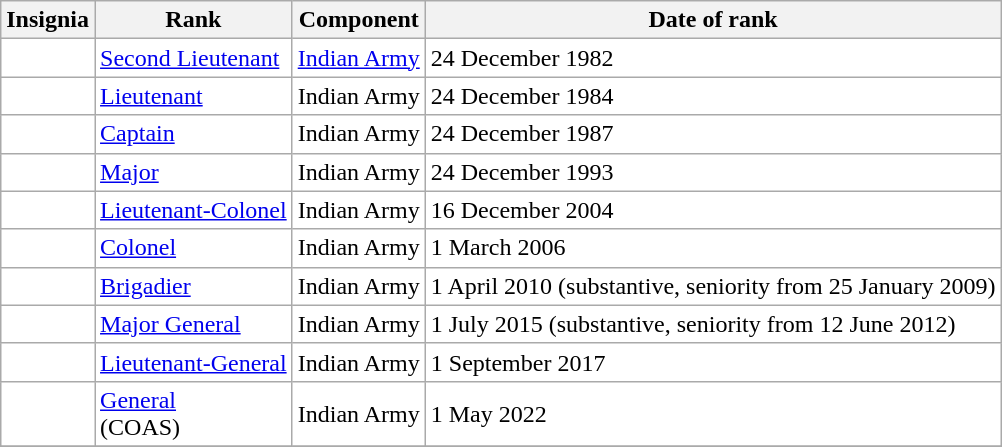<table class="wikitable" style="background:white">
<tr>
<th>Insignia</th>
<th>Rank</th>
<th>Component</th>
<th>Date of rank</th>
</tr>
<tr>
<td align="center"></td>
<td><a href='#'>Second Lieutenant</a></td>
<td><a href='#'>Indian Army</a></td>
<td>24 December 1982</td>
</tr>
<tr>
<td align="center"></td>
<td><a href='#'>Lieutenant</a></td>
<td>Indian Army</td>
<td>24 December 1984</td>
</tr>
<tr>
<td align="center"></td>
<td><a href='#'>Captain</a></td>
<td>Indian Army</td>
<td>24 December 1987</td>
</tr>
<tr>
<td align="center"></td>
<td><a href='#'>Major</a></td>
<td>Indian Army</td>
<td>24 December 1993</td>
</tr>
<tr>
<td align="center"></td>
<td><a href='#'>Lieutenant-Colonel</a></td>
<td>Indian Army</td>
<td>16 December 2004</td>
</tr>
<tr>
<td align="center"></td>
<td><a href='#'>Colonel</a></td>
<td>Indian Army</td>
<td>1 March 2006</td>
</tr>
<tr>
<td align="center"></td>
<td><a href='#'>Brigadier</a></td>
<td>Indian Army</td>
<td>1 April 2010 (substantive, seniority from 25 January 2009)</td>
</tr>
<tr>
<td align="center"></td>
<td><a href='#'>Major General</a></td>
<td>Indian Army</td>
<td>1 July 2015 (substantive, seniority from 12 June 2012)</td>
</tr>
<tr>
<td align="center"></td>
<td><a href='#'>Lieutenant-General</a></td>
<td>Indian Army</td>
<td>1 September 2017</td>
</tr>
<tr>
<td align="center"></td>
<td><a href='#'>General</a><br>(COAS)</td>
<td>Indian Army</td>
<td>1 May 2022</td>
</tr>
<tr>
</tr>
</table>
